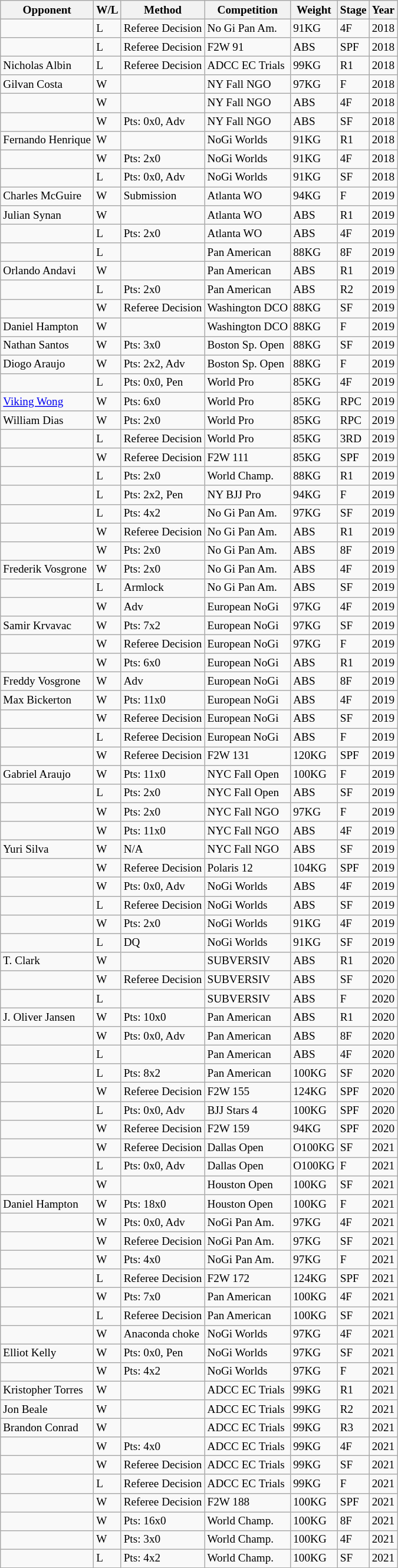<table | class="wikitable sortable wikitable collapsible autocollapse" style="font-size:80%; text-align:left;">
<tr>
<th>Opponent</th>
<th>W/L</th>
<th>Method</th>
<th>Competition</th>
<th>Weight</th>
<th>Stage</th>
<th>Year</th>
</tr>
<tr>
<td></td>
<td>L</td>
<td>Referee Decision</td>
<td>No Gi Pan Am.</td>
<td>91KG</td>
<td>4F</td>
<td>2018</td>
</tr>
<tr>
<td></td>
<td>L</td>
<td>Referee Decision</td>
<td>F2W 91</td>
<td>ABS</td>
<td>SPF</td>
<td>2018</td>
</tr>
<tr>
<td>Nicholas Albin</td>
<td>L</td>
<td>Referee Decision</td>
<td>ADCC EC Trials</td>
<td>99KG</td>
<td>R1</td>
<td>2018</td>
</tr>
<tr>
<td>Gilvan Costa</td>
<td>W</td>
<td></td>
<td>NY Fall NGO</td>
<td>97KG</td>
<td>F</td>
<td>2018</td>
</tr>
<tr>
<td></td>
<td>W</td>
<td></td>
<td>NY Fall NGO</td>
<td>ABS</td>
<td>4F</td>
<td>2018</td>
</tr>
<tr>
<td></td>
<td>W</td>
<td>Pts: 0x0, Adv</td>
<td>NY Fall NGO</td>
<td>ABS</td>
<td>SF</td>
<td>2018</td>
</tr>
<tr>
<td>Fernando Henrique</td>
<td>W</td>
<td></td>
<td>NoGi Worlds</td>
<td>91KG</td>
<td>R1</td>
<td>2018</td>
</tr>
<tr>
<td></td>
<td>W</td>
<td>Pts: 2x0</td>
<td>NoGi Worlds</td>
<td>91KG</td>
<td>4F</td>
<td>2018</td>
</tr>
<tr>
<td></td>
<td>L</td>
<td>Pts: 0x0, Adv</td>
<td>NoGi Worlds</td>
<td>91KG</td>
<td>SF</td>
<td>2018</td>
</tr>
<tr>
<td>Charles McGuire</td>
<td>W</td>
<td>Submission</td>
<td>Atlanta WO</td>
<td>94KG</td>
<td>F</td>
<td>2019</td>
</tr>
<tr>
<td>Julian Synan</td>
<td>W</td>
<td></td>
<td>Atlanta WO</td>
<td>ABS</td>
<td>R1</td>
<td>2019</td>
</tr>
<tr>
<td></td>
<td>L</td>
<td>Pts: 2x0</td>
<td>Atlanta WO</td>
<td>ABS</td>
<td>4F</td>
<td>2019</td>
</tr>
<tr>
<td></td>
<td>L</td>
<td></td>
<td>Pan American</td>
<td>88KG</td>
<td>8F</td>
<td>2019</td>
</tr>
<tr>
<td>Orlando Andavi</td>
<td>W</td>
<td></td>
<td>Pan American</td>
<td>ABS</td>
<td>R1</td>
<td>2019</td>
</tr>
<tr>
<td></td>
<td>L</td>
<td>Pts: 2x0</td>
<td>Pan American</td>
<td>ABS</td>
<td>R2</td>
<td>2019</td>
</tr>
<tr>
<td></td>
<td>W</td>
<td>Referee Decision</td>
<td>Washington DCO</td>
<td>88KG</td>
<td>SF</td>
<td>2019</td>
</tr>
<tr>
<td>Daniel Hampton</td>
<td>W</td>
<td></td>
<td>Washington DCO</td>
<td>88KG</td>
<td>F</td>
<td>2019</td>
</tr>
<tr>
<td>Nathan Santos</td>
<td>W</td>
<td>Pts: 3x0</td>
<td>Boston Sp. Open</td>
<td>88KG</td>
<td>SF</td>
<td>2019</td>
</tr>
<tr>
<td>Diogo Araujo</td>
<td>W</td>
<td>Pts: 2x2, Adv</td>
<td>Boston Sp. Open</td>
<td>88KG</td>
<td>F</td>
<td>2019</td>
</tr>
<tr>
<td></td>
<td>L</td>
<td>Pts: 0x0, Pen</td>
<td>World Pro</td>
<td>85KG</td>
<td>4F</td>
<td>2019</td>
</tr>
<tr>
<td><a href='#'>Viking Wong</a></td>
<td>W</td>
<td>Pts: 6x0</td>
<td>World Pro</td>
<td>85KG</td>
<td>RPC</td>
<td>2019</td>
</tr>
<tr>
<td>William Dias</td>
<td>W</td>
<td>Pts: 2x0</td>
<td>World Pro</td>
<td>85KG</td>
<td>RPC</td>
<td>2019</td>
</tr>
<tr>
<td></td>
<td>L</td>
<td>Referee Decision</td>
<td>World Pro</td>
<td>85KG</td>
<td>3RD</td>
<td>2019</td>
</tr>
<tr>
<td></td>
<td>W</td>
<td>Referee Decision</td>
<td>F2W 111</td>
<td>85KG</td>
<td>SPF</td>
<td>2019</td>
</tr>
<tr>
<td></td>
<td>L</td>
<td>Pts: 2x0</td>
<td>World Champ.</td>
<td>88KG</td>
<td>R1</td>
<td>2019</td>
</tr>
<tr>
<td></td>
<td>L</td>
<td>Pts: 2x2, Pen</td>
<td>NY BJJ Pro</td>
<td>94KG</td>
<td>F</td>
<td>2019</td>
</tr>
<tr>
<td></td>
<td>L</td>
<td>Pts: 4x2</td>
<td>No Gi Pan Am.</td>
<td>97KG</td>
<td>SF</td>
<td>2019</td>
</tr>
<tr>
<td></td>
<td>W</td>
<td>Referee Decision</td>
<td>No Gi Pan Am.</td>
<td>ABS</td>
<td>R1</td>
<td>2019</td>
</tr>
<tr>
<td></td>
<td>W</td>
<td>Pts: 2x0</td>
<td>No Gi Pan Am.</td>
<td>ABS</td>
<td>8F</td>
<td>2019</td>
</tr>
<tr>
<td>Frederik Vosgrone</td>
<td>W</td>
<td>Pts: 2x0</td>
<td>No Gi Pan Am.</td>
<td>ABS</td>
<td>4F</td>
<td>2019</td>
</tr>
<tr>
<td></td>
<td>L</td>
<td>Armlock</td>
<td>No Gi Pan Am.</td>
<td>ABS</td>
<td>SF</td>
<td>2019</td>
</tr>
<tr>
<td></td>
<td>W</td>
<td>Adv</td>
<td>European NoGi</td>
<td>97KG</td>
<td>4F</td>
<td>2019</td>
</tr>
<tr>
<td>Samir Krvavac</td>
<td>W</td>
<td>Pts: 7x2</td>
<td>European NoGi</td>
<td>97KG</td>
<td>SF</td>
<td>2019</td>
</tr>
<tr>
<td></td>
<td>W</td>
<td>Referee Decision</td>
<td>European NoGi</td>
<td>97KG</td>
<td>F</td>
<td>2019</td>
</tr>
<tr>
<td></td>
<td>W</td>
<td>Pts: 6x0</td>
<td>European NoGi</td>
<td>ABS</td>
<td>R1</td>
<td>2019</td>
</tr>
<tr>
<td>Freddy Vosgrone</td>
<td>W</td>
<td>Adv</td>
<td>European NoGi</td>
<td>ABS</td>
<td>8F</td>
<td>2019</td>
</tr>
<tr>
<td>Max Bickerton</td>
<td>W</td>
<td>Pts: 11x0</td>
<td>European NoGi</td>
<td>ABS</td>
<td>4F</td>
<td>2019</td>
</tr>
<tr>
<td></td>
<td>W</td>
<td>Referee Decision</td>
<td>European NoGi</td>
<td>ABS</td>
<td>SF</td>
<td>2019</td>
</tr>
<tr>
<td></td>
<td>L</td>
<td>Referee Decision</td>
<td>European NoGi</td>
<td>ABS</td>
<td>F</td>
<td>2019</td>
</tr>
<tr>
<td></td>
<td>W</td>
<td>Referee Decision</td>
<td>F2W 131</td>
<td>120KG</td>
<td>SPF</td>
<td>2019</td>
</tr>
<tr>
<td>Gabriel Araujo</td>
<td>W</td>
<td>Pts: 11x0</td>
<td>NYC Fall Open</td>
<td>100KG</td>
<td>F</td>
<td>2019</td>
</tr>
<tr>
<td></td>
<td>L</td>
<td>Pts: 2x0</td>
<td>NYC Fall Open</td>
<td>ABS</td>
<td>SF</td>
<td>2019</td>
</tr>
<tr>
<td></td>
<td>W</td>
<td>Pts: 2x0</td>
<td>NYC Fall NGO</td>
<td>97KG</td>
<td>F</td>
<td>2019</td>
</tr>
<tr>
<td></td>
<td>W</td>
<td>Pts: 11x0</td>
<td>NYC Fall NGO</td>
<td>ABS</td>
<td>4F</td>
<td>2019</td>
</tr>
<tr>
<td>Yuri Silva</td>
<td>W</td>
<td>N/A</td>
<td>NYC Fall NGO</td>
<td>ABS</td>
<td>SF</td>
<td>2019</td>
</tr>
<tr>
<td></td>
<td>W</td>
<td>Referee Decision</td>
<td>Polaris 12</td>
<td>104KG</td>
<td>SPF</td>
<td>2019</td>
</tr>
<tr>
<td></td>
<td>W</td>
<td>Pts: 0x0, Adv</td>
<td>NoGi Worlds</td>
<td>ABS</td>
<td>4F</td>
<td>2019</td>
</tr>
<tr>
<td></td>
<td>L</td>
<td>Referee Decision</td>
<td>NoGi Worlds</td>
<td>ABS</td>
<td>SF</td>
<td>2019</td>
</tr>
<tr>
<td></td>
<td>W</td>
<td>Pts: 2x0</td>
<td>NoGi Worlds</td>
<td>91KG</td>
<td>4F</td>
<td>2019</td>
</tr>
<tr>
<td></td>
<td>L</td>
<td>DQ</td>
<td>NoGi Worlds</td>
<td>91KG</td>
<td>SF</td>
<td>2019</td>
</tr>
<tr>
<td>T. Clark</td>
<td>W</td>
<td></td>
<td>SUBVERSIV</td>
<td>ABS</td>
<td>R1</td>
<td>2020</td>
</tr>
<tr>
<td></td>
<td>W</td>
<td>Referee Decision</td>
<td>SUBVERSIV</td>
<td>ABS</td>
<td>SF</td>
<td>2020</td>
</tr>
<tr>
<td></td>
<td>L</td>
<td></td>
<td>SUBVERSIV</td>
<td>ABS</td>
<td>F</td>
<td>2020</td>
</tr>
<tr>
<td>J. Oliver Jansen</td>
<td>W</td>
<td>Pts: 10x0</td>
<td>Pan American</td>
<td>ABS</td>
<td>R1</td>
<td>2020</td>
</tr>
<tr>
<td></td>
<td>W</td>
<td>Pts: 0x0, Adv</td>
<td>Pan American</td>
<td>ABS</td>
<td>8F</td>
<td>2020</td>
</tr>
<tr>
<td></td>
<td>L</td>
<td></td>
<td>Pan American</td>
<td>ABS</td>
<td>4F</td>
<td>2020</td>
</tr>
<tr>
<td></td>
<td>L</td>
<td>Pts: 8x2</td>
<td>Pan American</td>
<td>100KG</td>
<td>SF</td>
<td>2020</td>
</tr>
<tr>
<td></td>
<td>W</td>
<td>Referee Decision</td>
<td>F2W 155</td>
<td>124KG</td>
<td>SPF</td>
<td>2020</td>
</tr>
<tr>
<td></td>
<td>L</td>
<td>Pts: 0x0, Adv</td>
<td>BJJ Stars 4</td>
<td>100KG</td>
<td>SPF</td>
<td>2020</td>
</tr>
<tr>
<td></td>
<td>W</td>
<td>Referee Decision</td>
<td>F2W 159</td>
<td>94KG</td>
<td>SPF</td>
<td>2020</td>
</tr>
<tr>
<td></td>
<td>W</td>
<td>Referee Decision</td>
<td>Dallas Open</td>
<td>O100KG</td>
<td>SF</td>
<td>2021</td>
</tr>
<tr>
<td></td>
<td>L</td>
<td>Pts: 0x0, Adv</td>
<td>Dallas Open</td>
<td>O100KG</td>
<td>F</td>
<td>2021</td>
</tr>
<tr>
<td></td>
<td>W</td>
<td></td>
<td>Houston Open</td>
<td>100KG</td>
<td>SF</td>
<td>2021</td>
</tr>
<tr>
<td>Daniel Hampton</td>
<td>W</td>
<td>Pts: 18x0</td>
<td>Houston Open</td>
<td>100KG</td>
<td>F</td>
<td>2021</td>
</tr>
<tr>
<td></td>
<td>W</td>
<td>Pts: 0x0, Adv</td>
<td>NoGi Pan Am.</td>
<td>97KG</td>
<td>4F</td>
<td>2021</td>
</tr>
<tr>
<td></td>
<td>W</td>
<td>Referee Decision</td>
<td>NoGi Pan Am.</td>
<td>97KG</td>
<td>SF</td>
<td>2021</td>
</tr>
<tr>
<td></td>
<td>W</td>
<td>Pts: 4x0</td>
<td>NoGi Pan Am.</td>
<td>97KG</td>
<td>F</td>
<td>2021</td>
</tr>
<tr>
<td></td>
<td>L</td>
<td>Referee Decision</td>
<td>F2W 172</td>
<td>124KG</td>
<td>SPF</td>
<td>2021</td>
</tr>
<tr>
<td></td>
<td>W</td>
<td>Pts: 7x0</td>
<td>Pan American</td>
<td>100KG</td>
<td>4F</td>
<td>2021</td>
</tr>
<tr>
<td></td>
<td>L</td>
<td>Referee Decision</td>
<td>Pan American</td>
<td>100KG</td>
<td>SF</td>
<td>2021</td>
</tr>
<tr>
<td></td>
<td>W</td>
<td>Anaconda choke</td>
<td>NoGi Worlds</td>
<td>97KG</td>
<td>4F</td>
<td>2021</td>
</tr>
<tr>
<td>Elliot Kelly</td>
<td>W</td>
<td>Pts: 0x0, Pen</td>
<td>NoGi Worlds</td>
<td>97KG</td>
<td>SF</td>
<td>2021</td>
</tr>
<tr>
<td></td>
<td>W</td>
<td>Pts: 4x2</td>
<td>NoGi Worlds</td>
<td>97KG</td>
<td>F</td>
<td>2021</td>
</tr>
<tr>
<td>Kristopher Torres</td>
<td>W</td>
<td></td>
<td>ADCC EC Trials</td>
<td>99KG</td>
<td>R1</td>
<td>2021</td>
</tr>
<tr>
<td>Jon Beale</td>
<td>W</td>
<td></td>
<td>ADCC EC Trials</td>
<td>99KG</td>
<td>R2</td>
<td>2021</td>
</tr>
<tr>
<td>Brandon Conrad</td>
<td>W</td>
<td></td>
<td>ADCC EC Trials</td>
<td>99KG</td>
<td>R3</td>
<td>2021</td>
</tr>
<tr>
<td></td>
<td>W</td>
<td>Pts: 4x0</td>
<td>ADCC EC Trials</td>
<td>99KG</td>
<td>4F</td>
<td>2021</td>
</tr>
<tr>
<td></td>
<td>W</td>
<td>Referee Decision</td>
<td>ADCC EC Trials</td>
<td>99KG</td>
<td>SF</td>
<td>2021</td>
</tr>
<tr>
<td></td>
<td>L</td>
<td>Referee Decision</td>
<td>ADCC EC Trials</td>
<td>99KG</td>
<td>F</td>
<td>2021</td>
</tr>
<tr>
<td></td>
<td>W</td>
<td>Referee Decision</td>
<td>F2W 188</td>
<td>100KG</td>
<td>SPF</td>
<td>2021</td>
</tr>
<tr>
<td></td>
<td>W</td>
<td>Pts: 16x0</td>
<td>World Champ.</td>
<td>100KG</td>
<td>8F</td>
<td>2021</td>
</tr>
<tr>
<td></td>
<td>W</td>
<td>Pts: 3x0</td>
<td>World Champ.</td>
<td>100KG</td>
<td>4F</td>
<td>2021</td>
</tr>
<tr>
<td></td>
<td>L</td>
<td>Pts: 4x2</td>
<td>World Champ.</td>
<td>100KG</td>
<td>SF</td>
<td>2021</td>
</tr>
</table>
